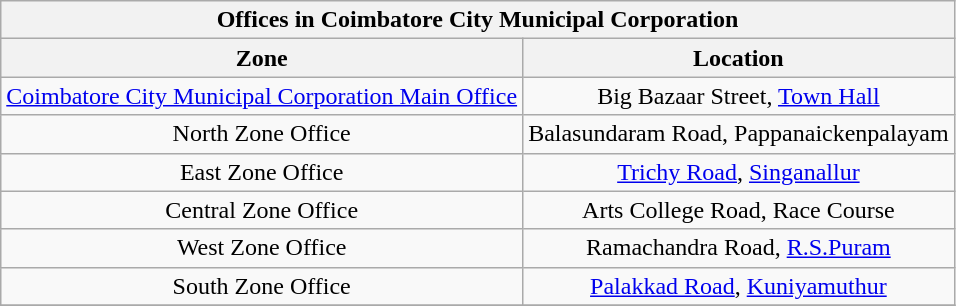<table class="wikitable sortable">
<tr>
<th colspan="2">Offices in Coimbatore City Municipal Corporation</th>
</tr>
<tr>
<th>Zone</th>
<th>Location</th>
</tr>
<tr>
<td style="text-align:center;"><a href='#'>Coimbatore City Municipal Corporation Main Office</a></td>
<td style="text-align:center;">Big Bazaar Street, <a href='#'>Town Hall</a></td>
</tr>
<tr>
<td style="text-align:center;">North Zone Office</td>
<td style="text-align:center;">Balasundaram Road, Pappanaickenpalayam</td>
</tr>
<tr>
<td style="text-align:center;">East Zone Office</td>
<td style="text-align:center;"><a href='#'>Trichy Road</a>, <a href='#'>Singanallur</a></td>
</tr>
<tr>
<td style="text-align:center;">Central Zone Office</td>
<td style="text-align:center;">Arts College Road, Race Course</td>
</tr>
<tr>
<td style="text-align:center;">West Zone Office</td>
<td style="text-align:center;">Ramachandra Road, <a href='#'>R.S.Puram</a></td>
</tr>
<tr>
<td style="text-align:center;">South Zone Office</td>
<td style="text-align:center;"><a href='#'>Palakkad Road</a>, <a href='#'>Kuniyamuthur</a></td>
</tr>
<tr>
</tr>
</table>
